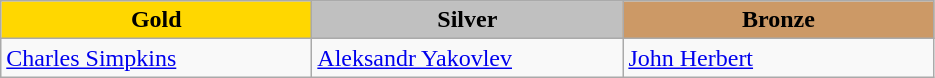<table class="wikitable" style="text-align:left">
<tr align="center">
<td width=200 bgcolor=gold><strong>Gold</strong></td>
<td width=200 bgcolor=silver><strong>Silver</strong></td>
<td width=200 bgcolor=CC9966><strong>Bronze</strong></td>
</tr>
<tr>
<td><a href='#'>Charles Simpkins</a><br><em></em></td>
<td><a href='#'>Aleksandr Yakovlev</a><br><em></em></td>
<td><a href='#'>John Herbert</a><br><em></em></td>
</tr>
</table>
